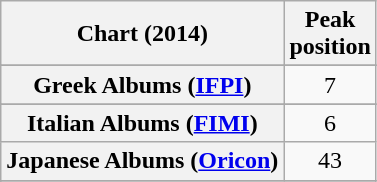<table class="wikitable plainrowheaders sortable" style="text-align:center;">
<tr>
<th>Chart (2014)</th>
<th>Peak<br>position</th>
</tr>
<tr>
</tr>
<tr>
</tr>
<tr>
</tr>
<tr>
</tr>
<tr>
</tr>
<tr>
</tr>
<tr>
</tr>
<tr>
</tr>
<tr>
</tr>
<tr>
</tr>
<tr>
<th scope="row">Greek Albums (<a href='#'>IFPI</a>)</th>
<td>7</td>
</tr>
<tr>
</tr>
<tr>
</tr>
<tr>
<th scope="row">Italian Albums (<a href='#'>FIMI</a>)</th>
<td>6</td>
</tr>
<tr>
<th scope="row">Japanese Albums (<a href='#'>Oricon</a>)</th>
<td>43</td>
</tr>
<tr>
</tr>
<tr>
</tr>
<tr>
</tr>
<tr>
</tr>
<tr>
</tr>
<tr>
</tr>
<tr>
</tr>
<tr>
</tr>
<tr>
</tr>
<tr>
</tr>
</table>
